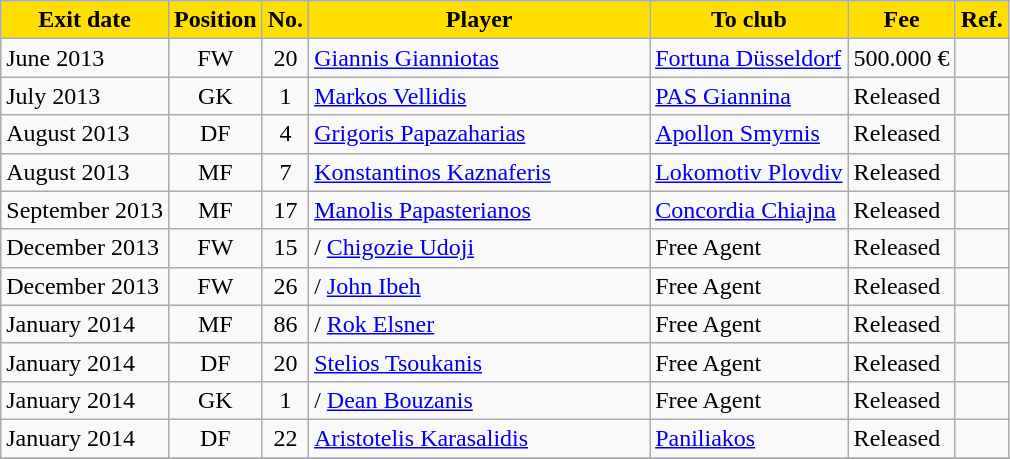<table class="wikitable sortable">
<tr>
<th style="background:#FFDF00; color:black;"><strong>Exit date</strong></th>
<th style="background:#FFDF00; color:black;"><strong>Position</strong></th>
<th style="background:#FFDF00; color:black;"><strong>No.</strong></th>
<th style="background:#FFDF00; color:black;"; width=220><strong>Player</strong></th>
<th style="background:#FFDF00; color:black;"><strong>To club</strong></th>
<th style="background:#FFDF00; color:black;"><strong>Fee</strong></th>
<th style="background:#FFDF00; color:black;"><strong>Ref.</strong></th>
</tr>
<tr>
<td>June 2013</td>
<td style="text-align:center;">FW</td>
<td style="text-align:center;">20</td>
<td style="text-align:left;"> <a href='#'>Giannis Gianniotas</a></td>
<td style="text-align:left;"> <a href='#'>Fortuna Düsseldorf</a></td>
<td>500.000 €</td>
<td></td>
</tr>
<tr>
<td>July 2013</td>
<td style="text-align:center;">GK</td>
<td style="text-align:center;">1</td>
<td style="text-align:left;"> <a href='#'>Markos Vellidis</a></td>
<td style="text-align:left;"> <a href='#'>PAS Giannina</a></td>
<td>Released</td>
<td></td>
</tr>
<tr>
<td>August 2013</td>
<td style="text-align:center;">DF</td>
<td style="text-align:center;">4</td>
<td style="text-align:left;"> <a href='#'>Grigoris Papazaharias</a></td>
<td style="text-align:left;"> <a href='#'>Apollon Smyrnis</a></td>
<td>Released</td>
<td></td>
</tr>
<tr>
<td>August 2013</td>
<td style="text-align:center;">MF</td>
<td style="text-align:center;">7</td>
<td style="text-align:left;"> <a href='#'>Konstantinos Kaznaferis</a></td>
<td style="text-align:left;"> <a href='#'>Lokomotiv Plovdiv</a></td>
<td>Released</td>
<td></td>
</tr>
<tr>
<td>September 2013</td>
<td style="text-align:center;">MF</td>
<td style="text-align:center;">17</td>
<td style="text-align:left;"> <a href='#'>Manolis Papasterianos</a></td>
<td style="text-align:left;"> <a href='#'>Concordia Chiajna</a></td>
<td>Released</td>
<td></td>
</tr>
<tr>
<td>December 2013</td>
<td style="text-align:center;">FW</td>
<td style="text-align:center;">15</td>
<td style="text-align:left;">/  <a href='#'>Chigozie Udoji</a></td>
<td style="text-align:left;">Free Agent</td>
<td>Released</td>
<td></td>
</tr>
<tr>
<td>December 2013</td>
<td style="text-align:center;">FW</td>
<td style="text-align:center;">26</td>
<td style="text-align:left;"> /  <a href='#'>John Ibeh</a></td>
<td style="text-align:left;">Free Agent</td>
<td>Released</td>
<td></td>
</tr>
<tr>
<td>January 2014</td>
<td style="text-align:center;">MF</td>
<td style="text-align:center;">86</td>
<td style="text-align:left;"> / <a href='#'>Rok Elsner</a></td>
<td style="text-align:left;">Free Agent</td>
<td>Released</td>
<td></td>
</tr>
<tr>
<td>January 2014</td>
<td style="text-align:center;">DF</td>
<td style="text-align:center;">20</td>
<td style="text-align:left;"> <a href='#'>Stelios Tsoukanis</a></td>
<td style="text-align:left;">Free Agent</td>
<td>Released</td>
<td></td>
</tr>
<tr>
<td>January 2014</td>
<td style="text-align:center;">GK</td>
<td style="text-align:center;">1</td>
<td style="text-align:left;"> /  <a href='#'>Dean Bouzanis</a></td>
<td style="text-align:left;">Free Agent</td>
<td>Released</td>
<td></td>
</tr>
<tr>
<td>January 2014</td>
<td style="text-align:center;">DF</td>
<td style="text-align:center;">22</td>
<td style="text-align:left;"> <a href='#'>Aristotelis Karasalidis</a></td>
<td style="text-align:left;"> <a href='#'>Paniliakos</a></td>
<td>Released</td>
<td></td>
</tr>
<tr>
</tr>
</table>
